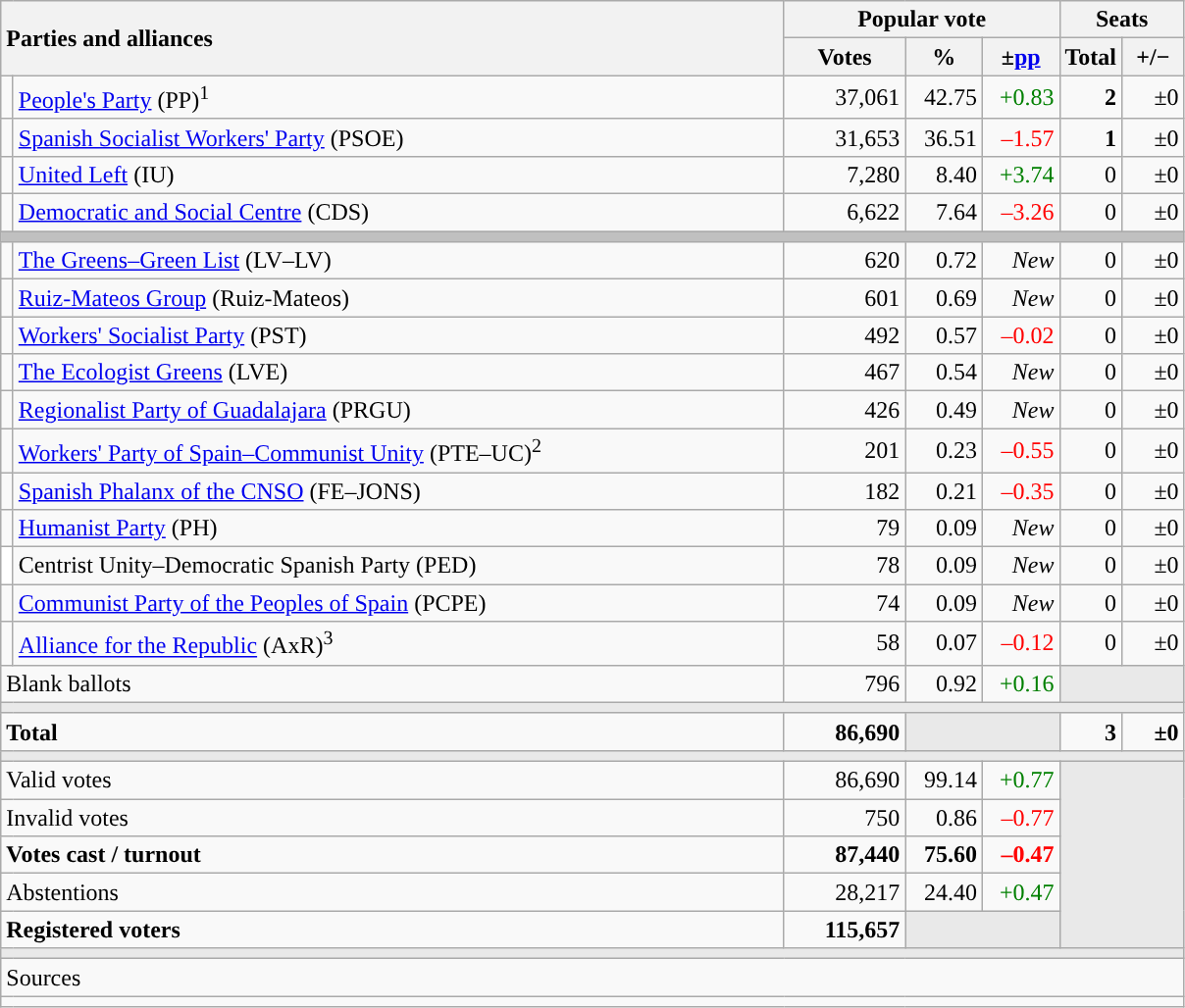<table class="wikitable" style="text-align:right;">
<tr>
<th style="text-align:left;" rowspan="2" colspan="2" width="525">Parties and alliances</th>
<th colspan="3">Popular vote</th>
<th colspan="2">Seats</th>
</tr>
<tr>
<th width="75">Votes</th>
<th width="45">%</th>
<th width="45">±<a href='#'>pp</a></th>
<th width="35">Total</th>
<th width="35">+/−</th>
</tr>
<tr>
<td width="1" style="color:inherit;background:"></td>
<td align="left"><a href='#'>People's Party</a> (PP)<sup>1</sup></td>
<td>37,061</td>
<td>42.75</td>
<td style="color:green;">+0.83</td>
<td><strong>2</strong></td>
<td>±0</td>
</tr>
<tr>
<td style="color:inherit;background:"></td>
<td align="left"><a href='#'>Spanish Socialist Workers' Party</a> (PSOE)</td>
<td>31,653</td>
<td>36.51</td>
<td style="color:red;">–1.57</td>
<td><strong>1</strong></td>
<td>±0</td>
</tr>
<tr>
<td style="color:inherit;background:"></td>
<td align="left"><a href='#'>United Left</a> (IU)</td>
<td>7,280</td>
<td>8.40</td>
<td style="color:green;">+3.74</td>
<td>0</td>
<td>±0</td>
</tr>
<tr>
<td style="color:inherit;background:"></td>
<td align="left"><a href='#'>Democratic and Social Centre</a> (CDS)</td>
<td>6,622</td>
<td>7.64</td>
<td style="color:red;">–3.26</td>
<td>0</td>
<td>±0</td>
</tr>
<tr>
<td colspan="7" bgcolor="#C0C0C0"></td>
</tr>
<tr>
<td style="color:inherit;background:"></td>
<td align="left"><a href='#'>The Greens–Green List</a> (LV–LV)</td>
<td>620</td>
<td>0.72</td>
<td><em>New</em></td>
<td>0</td>
<td>±0</td>
</tr>
<tr>
<td style="color:inherit;background:"></td>
<td align="left"><a href='#'>Ruiz-Mateos Group</a> (Ruiz-Mateos)</td>
<td>601</td>
<td>0.69</td>
<td><em>New</em></td>
<td>0</td>
<td>±0</td>
</tr>
<tr>
<td style="color:inherit;background:"></td>
<td align="left"><a href='#'>Workers' Socialist Party</a> (PST)</td>
<td>492</td>
<td>0.57</td>
<td style="color:red;">–0.02</td>
<td>0</td>
<td>±0</td>
</tr>
<tr>
<td style="color:inherit;background:"></td>
<td align="left"><a href='#'>The Ecologist Greens</a> (LVE)</td>
<td>467</td>
<td>0.54</td>
<td><em>New</em></td>
<td>0</td>
<td>±0</td>
</tr>
<tr>
<td style="color:inherit;background:"></td>
<td align="left"><a href='#'>Regionalist Party of Guadalajara</a> (PRGU)</td>
<td>426</td>
<td>0.49</td>
<td><em>New</em></td>
<td>0</td>
<td>±0</td>
</tr>
<tr>
<td style="color:inherit;background:"></td>
<td align="left"><a href='#'>Workers' Party of Spain–Communist Unity</a> (PTE–UC)<sup>2</sup></td>
<td>201</td>
<td>0.23</td>
<td style="color:red;">–0.55</td>
<td>0</td>
<td>±0</td>
</tr>
<tr>
<td style="color:inherit;background:"></td>
<td align="left"><a href='#'>Spanish Phalanx of the CNSO</a> (FE–JONS)</td>
<td>182</td>
<td>0.21</td>
<td style="color:red;">–0.35</td>
<td>0</td>
<td>±0</td>
</tr>
<tr>
<td style="color:inherit;background:"></td>
<td align="left"><a href='#'>Humanist Party</a> (PH)</td>
<td>79</td>
<td>0.09</td>
<td><em>New</em></td>
<td>0</td>
<td>±0</td>
</tr>
<tr>
<td bgcolor="white"></td>
<td align="left">Centrist Unity–Democratic Spanish Party (PED)</td>
<td>78</td>
<td>0.09</td>
<td><em>New</em></td>
<td>0</td>
<td>±0</td>
</tr>
<tr>
<td style="color:inherit;background:"></td>
<td align="left"><a href='#'>Communist Party of the Peoples of Spain</a> (PCPE)</td>
<td>74</td>
<td>0.09</td>
<td><em>New</em></td>
<td>0</td>
<td>±0</td>
</tr>
<tr>
<td style="color:inherit;background:"></td>
<td align="left"><a href='#'>Alliance for the Republic</a> (AxR)<sup>3</sup></td>
<td>58</td>
<td>0.07</td>
<td style="color:red;">–0.12</td>
<td>0</td>
<td>±0</td>
</tr>
<tr>
<td align="left" colspan="2">Blank ballots</td>
<td>796</td>
<td>0.92</td>
<td style="color:green;">+0.16</td>
<td bgcolor="#E9E9E9" colspan="2"></td>
</tr>
<tr>
<td colspan="7" bgcolor="#E9E9E9"></td>
</tr>
<tr style="font-weight:bold;">
<td align="left" colspan="2">Total</td>
<td>86,690</td>
<td bgcolor="#E9E9E9" colspan="2"></td>
<td>3</td>
<td>±0</td>
</tr>
<tr>
<td colspan="7" bgcolor="#E9E9E9"></td>
</tr>
<tr>
<td align="left" colspan="2">Valid votes</td>
<td>86,690</td>
<td>99.14</td>
<td style="color:green;">+0.77</td>
<td bgcolor="#E9E9E9" colspan="2" rowspan="5"></td>
</tr>
<tr>
<td align="left" colspan="2">Invalid votes</td>
<td>750</td>
<td>0.86</td>
<td style="color:red;">–0.77</td>
</tr>
<tr style="font-weight:bold;">
<td align="left" colspan="2">Votes cast / turnout</td>
<td>87,440</td>
<td>75.60</td>
<td style="color:red;">–0.47</td>
</tr>
<tr>
<td align="left" colspan="2">Abstentions</td>
<td>28,217</td>
<td>24.40</td>
<td style="color:green;">+0.47</td>
</tr>
<tr style="font-weight:bold;">
<td align="left" colspan="2">Registered voters</td>
<td>115,657</td>
<td bgcolor="#E9E9E9" colspan="2"></td>
</tr>
<tr>
<td colspan="7" bgcolor="#E9E9E9"></td>
</tr>
<tr>
<td align="left" colspan="7">Sources</td>
</tr>
<tr>
<td colspan="7" style="text-align:left; max-width:790px;"></td>
</tr>
</table>
